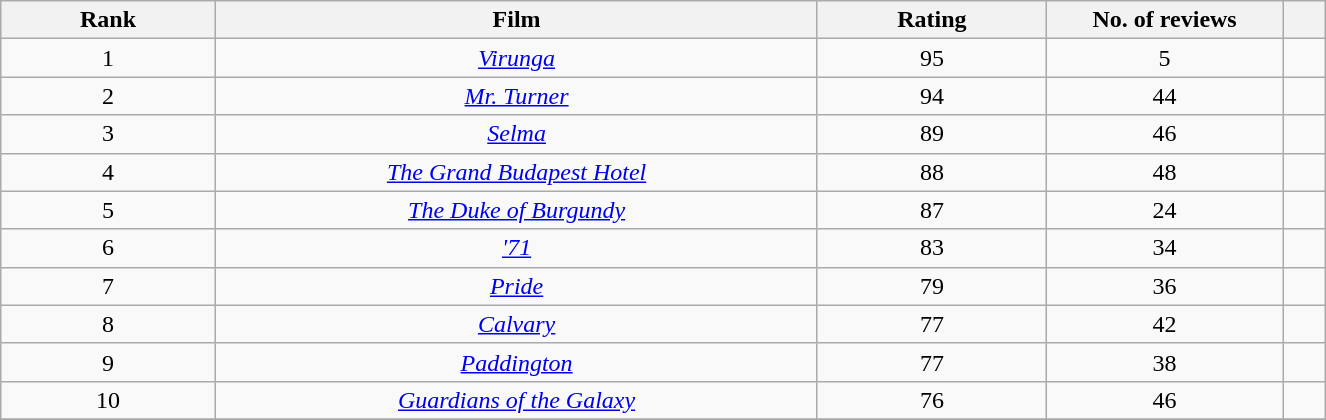<table class="wikitable sortable plainrowheaders" width="70%" style="text-align:center; margin: 1em auto 1em auto;">
<tr>
<th width=5%>Rank</th>
<th width=14%>Film</th>
<th width=5%>Rating</th>
<th width=5%>No. of reviews</th>
<th style="width:1%;"></th>
</tr>
<tr>
<td>1</td>
<td><em><a href='#'>Virunga</a></em></td>
<td>95</td>
<td>5</td>
<td style="text-align:center"></td>
</tr>
<tr>
<td>2</td>
<td><em><a href='#'>Mr. Turner</a></em></td>
<td>94</td>
<td>44</td>
<td style="text-align:center"></td>
</tr>
<tr>
<td>3</td>
<td><em><a href='#'>Selma</a></em></td>
<td>89</td>
<td>46</td>
<td style="text-align:center"></td>
</tr>
<tr>
<td>4</td>
<td><em><a href='#'>The Grand Budapest Hotel</a></em></td>
<td>88</td>
<td>48</td>
<td style="text-align:center"></td>
</tr>
<tr>
<td>5</td>
<td><em><a href='#'>The Duke of Burgundy</a></em></td>
<td>87</td>
<td>24</td>
<td style="text-align:center"></td>
</tr>
<tr>
<td>6</td>
<td><em><a href='#'>'71</a></em></td>
<td>83</td>
<td>34</td>
<td style="text-align:center"></td>
</tr>
<tr>
<td>7</td>
<td><em><a href='#'>Pride</a></em></td>
<td>79</td>
<td>36</td>
<td style="text-align:center"></td>
</tr>
<tr>
<td>8</td>
<td><em><a href='#'>Calvary</a></em></td>
<td>77</td>
<td>42</td>
<td style="text-align:center"></td>
</tr>
<tr>
<td>9</td>
<td><em><a href='#'>Paddington</a></em></td>
<td>77</td>
<td>38</td>
<td style="text-align:center"></td>
</tr>
<tr>
<td>10</td>
<td><em><a href='#'>Guardians of the Galaxy</a></em></td>
<td>76</td>
<td>46</td>
<td style="text-align:center"></td>
</tr>
<tr>
</tr>
</table>
